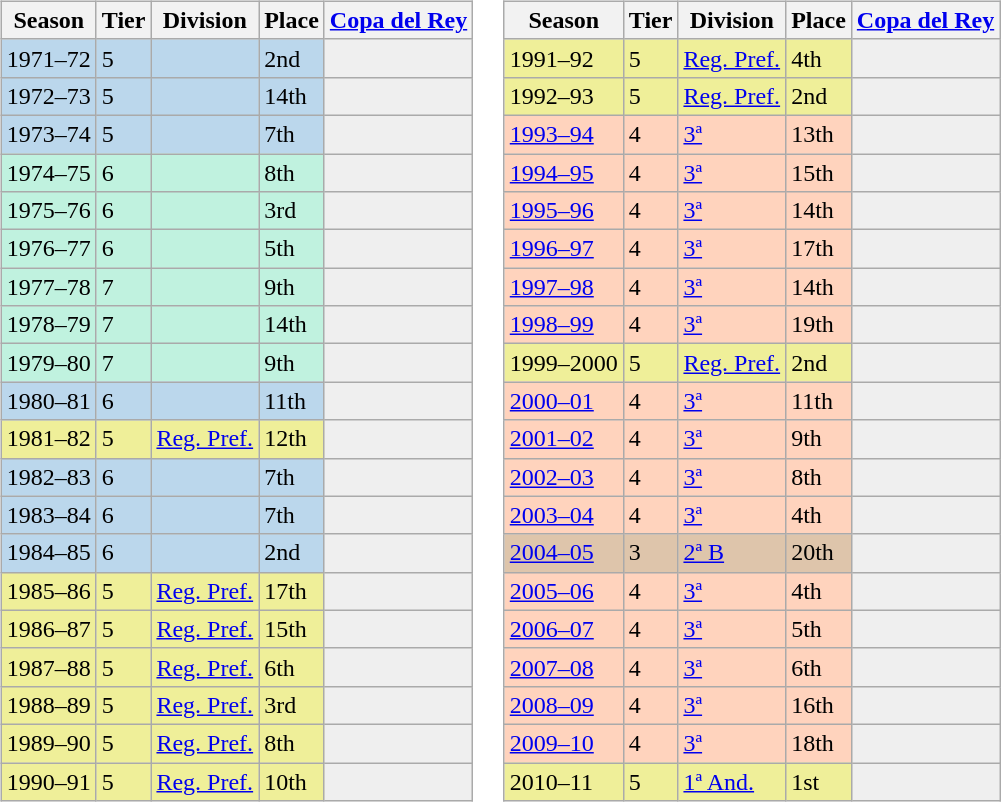<table>
<tr>
<td valign="top" width=0%><br><table class="wikitable">
<tr style="background:#f0f6fa;">
<th>Season</th>
<th>Tier</th>
<th>Division</th>
<th>Place</th>
<th><a href='#'>Copa del Rey</a></th>
</tr>
<tr>
<td style="background:#BBD7EC;">1971–72</td>
<td style="background:#BBD7EC;">5</td>
<td style="background:#BBD7EC;"></td>
<td style="background:#BBD7EC;">2nd</td>
<th style="background:#efefef;"></th>
</tr>
<tr>
<td style="background:#BBD7EC;">1972–73</td>
<td style="background:#BBD7EC;">5</td>
<td style="background:#BBD7EC;"></td>
<td style="background:#BBD7EC;">14th</td>
<th style="background:#efefef;"></th>
</tr>
<tr>
<td style="background:#BBD7EC;">1973–74</td>
<td style="background:#BBD7EC;">5</td>
<td style="background:#BBD7EC;"></td>
<td style="background:#BBD7EC;">7th</td>
<th style="background:#efefef;"></th>
</tr>
<tr>
<td style="background:#C0F2DF;">1974–75</td>
<td style="background:#C0F2DF;">6</td>
<td style="background:#C0F2DF;"></td>
<td style="background:#C0F2DF;">8th</td>
<th style="background:#efefef;"></th>
</tr>
<tr>
<td style="background:#C0F2DF;">1975–76</td>
<td style="background:#C0F2DF;">6</td>
<td style="background:#C0F2DF;"></td>
<td style="background:#C0F2DF;">3rd</td>
<th style="background:#efefef;"></th>
</tr>
<tr>
<td style="background:#C0F2DF;">1976–77</td>
<td style="background:#C0F2DF;">6</td>
<td style="background:#C0F2DF;"></td>
<td style="background:#C0F2DF;">5th</td>
<th style="background:#efefef;"></th>
</tr>
<tr>
<td style="background:#C0F2DF;">1977–78</td>
<td style="background:#C0F2DF;">7</td>
<td style="background:#C0F2DF;"></td>
<td style="background:#C0F2DF;">9th</td>
<th style="background:#efefef;"></th>
</tr>
<tr>
<td style="background:#C0F2DF;">1978–79</td>
<td style="background:#C0F2DF;">7</td>
<td style="background:#C0F2DF;"></td>
<td style="background:#C0F2DF;">14th</td>
<th style="background:#efefef;"></th>
</tr>
<tr>
<td style="background:#C0F2DF;">1979–80</td>
<td style="background:#C0F2DF;">7</td>
<td style="background:#C0F2DF;"></td>
<td style="background:#C0F2DF;">9th</td>
<th style="background:#efefef;"></th>
</tr>
<tr>
<td style="background:#BBD7EC;">1980–81</td>
<td style="background:#BBD7EC;">6</td>
<td style="background:#BBD7EC;"></td>
<td style="background:#BBD7EC;">11th</td>
<th style="background:#efefef;"></th>
</tr>
<tr>
<td style="background:#EFEF99;">1981–82</td>
<td style="background:#EFEF99;">5</td>
<td style="background:#EFEF99;"><a href='#'>Reg. Pref.</a></td>
<td style="background:#EFEF99;">12th</td>
<th style="background:#efefef;"></th>
</tr>
<tr>
<td style="background:#BBD7EC;">1982–83</td>
<td style="background:#BBD7EC;">6</td>
<td style="background:#BBD7EC;"></td>
<td style="background:#BBD7EC;">7th</td>
<th style="background:#efefef;"></th>
</tr>
<tr>
<td style="background:#BBD7EC;">1983–84</td>
<td style="background:#BBD7EC;">6</td>
<td style="background:#BBD7EC;"></td>
<td style="background:#BBD7EC;">7th</td>
<th style="background:#efefef;"></th>
</tr>
<tr>
<td style="background:#BBD7EC;">1984–85</td>
<td style="background:#BBD7EC;">6</td>
<td style="background:#BBD7EC;"></td>
<td style="background:#BBD7EC;">2nd</td>
<th style="background:#efefef;"></th>
</tr>
<tr>
<td style="background:#EFEF99;">1985–86</td>
<td style="background:#EFEF99;">5</td>
<td style="background:#EFEF99;"><a href='#'>Reg. Pref.</a></td>
<td style="background:#EFEF99;">17th</td>
<th style="background:#efefef;"></th>
</tr>
<tr>
<td style="background:#EFEF99;">1986–87</td>
<td style="background:#EFEF99;">5</td>
<td style="background:#EFEF99;"><a href='#'>Reg. Pref.</a></td>
<td style="background:#EFEF99;">15th</td>
<th style="background:#efefef;"></th>
</tr>
<tr>
<td style="background:#EFEF99;">1987–88</td>
<td style="background:#EFEF99;">5</td>
<td style="background:#EFEF99;"><a href='#'>Reg. Pref.</a></td>
<td style="background:#EFEF99;">6th</td>
<th style="background:#efefef;"></th>
</tr>
<tr>
<td style="background:#EFEF99;">1988–89</td>
<td style="background:#EFEF99;">5</td>
<td style="background:#EFEF99;"><a href='#'>Reg. Pref.</a></td>
<td style="background:#EFEF99;">3rd</td>
<th style="background:#efefef;"></th>
</tr>
<tr>
<td style="background:#EFEF99;">1989–90</td>
<td style="background:#EFEF99;">5</td>
<td style="background:#EFEF99;"><a href='#'>Reg. Pref.</a></td>
<td style="background:#EFEF99;">8th</td>
<th style="background:#efefef;"></th>
</tr>
<tr>
<td style="background:#EFEF99;">1990–91</td>
<td style="background:#EFEF99;">5</td>
<td style="background:#EFEF99;"><a href='#'>Reg. Pref.</a></td>
<td style="background:#EFEF99;">10th</td>
<th style="background:#efefef;"></th>
</tr>
</table>
</td>
<td valign="top" width=0%><br><table class="wikitable">
<tr style="background:#f0f6fa;">
<th>Season</th>
<th>Tier</th>
<th>Division</th>
<th>Place</th>
<th><a href='#'>Copa del Rey</a></th>
</tr>
<tr>
<td style="background:#EFEF99;">1991–92</td>
<td style="background:#EFEF99;">5</td>
<td style="background:#EFEF99;"><a href='#'>Reg. Pref.</a></td>
<td style="background:#EFEF99;">4th</td>
<th style="background:#efefef;"></th>
</tr>
<tr>
<td style="background:#EFEF99;">1992–93</td>
<td style="background:#EFEF99;">5</td>
<td style="background:#EFEF99;"><a href='#'>Reg. Pref.</a></td>
<td style="background:#EFEF99;">2nd</td>
<th style="background:#efefef;"></th>
</tr>
<tr>
<td style="background:#FFD3BD;"><a href='#'>1993–94</a></td>
<td style="background:#FFD3BD;">4</td>
<td style="background:#FFD3BD;"><a href='#'>3ª</a></td>
<td style="background:#FFD3BD;">13th</td>
<td style="background:#efefef;"></td>
</tr>
<tr>
<td style="background:#FFD3BD;"><a href='#'>1994–95</a></td>
<td style="background:#FFD3BD;">4</td>
<td style="background:#FFD3BD;"><a href='#'>3ª</a></td>
<td style="background:#FFD3BD;">15th</td>
<td style="background:#efefef;"></td>
</tr>
<tr>
<td style="background:#FFD3BD;"><a href='#'>1995–96</a></td>
<td style="background:#FFD3BD;">4</td>
<td style="background:#FFD3BD;"><a href='#'>3ª</a></td>
<td style="background:#FFD3BD;">14th</td>
<th style="background:#efefef;"></th>
</tr>
<tr>
<td style="background:#FFD3BD;"><a href='#'>1996–97</a></td>
<td style="background:#FFD3BD;">4</td>
<td style="background:#FFD3BD;"><a href='#'>3ª</a></td>
<td style="background:#FFD3BD;">17th</td>
<th style="background:#efefef;"></th>
</tr>
<tr>
<td style="background:#FFD3BD;"><a href='#'>1997–98</a></td>
<td style="background:#FFD3BD;">4</td>
<td style="background:#FFD3BD;"><a href='#'>3ª</a></td>
<td style="background:#FFD3BD;">14th</td>
<th style="background:#efefef;"></th>
</tr>
<tr>
<td style="background:#FFD3BD;"><a href='#'>1998–99</a></td>
<td style="background:#FFD3BD;">4</td>
<td style="background:#FFD3BD;"><a href='#'>3ª</a></td>
<td style="background:#FFD3BD;">19th</td>
<th style="background:#efefef;"></th>
</tr>
<tr>
<td style="background:#EFEF99;">1999–2000</td>
<td style="background:#EFEF99;">5</td>
<td style="background:#EFEF99;"><a href='#'>Reg. Pref.</a></td>
<td style="background:#EFEF99;">2nd</td>
<th style="background:#efefef;"></th>
</tr>
<tr>
<td style="background:#FFD3BD;"><a href='#'>2000–01</a></td>
<td style="background:#FFD3BD;">4</td>
<td style="background:#FFD3BD;"><a href='#'>3ª</a></td>
<td style="background:#FFD3BD;">11th</td>
<td style="background:#efefef;"></td>
</tr>
<tr>
<td style="background:#FFD3BD;"><a href='#'>2001–02</a></td>
<td style="background:#FFD3BD;">4</td>
<td style="background:#FFD3BD;"><a href='#'>3ª</a></td>
<td style="background:#FFD3BD;">9th</td>
<th style="background:#efefef;"></th>
</tr>
<tr>
<td style="background:#FFD3BD;"><a href='#'>2002–03</a></td>
<td style="background:#FFD3BD;">4</td>
<td style="background:#FFD3BD;"><a href='#'>3ª</a></td>
<td style="background:#FFD3BD;">8th</td>
<th style="background:#efefef;"></th>
</tr>
<tr>
<td style="background:#FFD3BD;"><a href='#'>2003–04</a></td>
<td style="background:#FFD3BD;">4</td>
<td style="background:#FFD3BD;"><a href='#'>3ª</a></td>
<td style="background:#FFD3BD;">4th</td>
<th style="background:#efefef;"></th>
</tr>
<tr>
<td style="background:#DEC5AB;"><a href='#'>2004–05</a></td>
<td style="background:#DEC5AB;">3</td>
<td style="background:#DEC5AB;"><a href='#'>2ª B</a></td>
<td style="background:#DEC5AB;">20th</td>
<td style="background:#efefef;"></td>
</tr>
<tr>
<td style="background:#FFD3BD;"><a href='#'>2005–06</a></td>
<td style="background:#FFD3BD;">4</td>
<td style="background:#FFD3BD;"><a href='#'>3ª</a></td>
<td style="background:#FFD3BD;">4th</td>
<td style="background:#efefef;"></td>
</tr>
<tr>
<td style="background:#FFD3BD;"><a href='#'>2006–07</a></td>
<td style="background:#FFD3BD;">4</td>
<td style="background:#FFD3BD;"><a href='#'>3ª</a></td>
<td style="background:#FFD3BD;">5th</td>
<td style="background:#efefef;"></td>
</tr>
<tr>
<td style="background:#FFD3BD;"><a href='#'>2007–08</a></td>
<td style="background:#FFD3BD;">4</td>
<td style="background:#FFD3BD;"><a href='#'>3ª</a></td>
<td style="background:#FFD3BD;">6th</td>
<th style="background:#efefef;"></th>
</tr>
<tr>
<td style="background:#FFD3BD;"><a href='#'>2008–09</a></td>
<td style="background:#FFD3BD;">4</td>
<td style="background:#FFD3BD;"><a href='#'>3ª</a></td>
<td style="background:#FFD3BD;">16th</td>
<td style="background:#efefef;"></td>
</tr>
<tr>
<td style="background:#FFD3BD;"><a href='#'>2009–10</a></td>
<td style="background:#FFD3BD;">4</td>
<td style="background:#FFD3BD;"><a href='#'>3ª</a></td>
<td style="background:#FFD3BD;">18th</td>
<td style="background:#efefef;"></td>
</tr>
<tr>
<td style="background:#EFEF99;">2010–11</td>
<td style="background:#EFEF99;">5</td>
<td style="background:#EFEF99;"><a href='#'>1ª And.</a></td>
<td style="background:#EFEF99;">1st</td>
<th style="background:#efefef;"></th>
</tr>
</table>
</td>
</tr>
</table>
